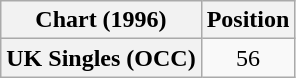<table class="wikitable plainrowheaders" style="text-align:center">
<tr>
<th>Chart (1996)</th>
<th>Position</th>
</tr>
<tr>
<th scope="row">UK Singles (OCC)</th>
<td>56</td>
</tr>
</table>
